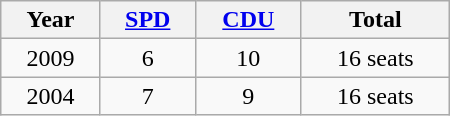<table class="wikitable" width="300">
<tr>
<th>Year</th>
<th><a href='#'>SPD</a></th>
<th><a href='#'>CDU</a></th>
<th>Total</th>
</tr>
<tr align="center">
<td>2009</td>
<td>6</td>
<td>10</td>
<td>16 seats</td>
</tr>
<tr align="center">
<td>2004</td>
<td>7</td>
<td>9</td>
<td>16 seats</td>
</tr>
</table>
